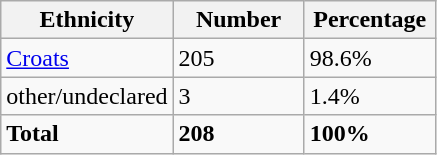<table class="wikitable">
<tr>
<th width="100px">Ethnicity</th>
<th width="80px">Number</th>
<th width="80px">Percentage</th>
</tr>
<tr>
<td><a href='#'>Croats</a></td>
<td>205</td>
<td>98.6%</td>
</tr>
<tr>
<td>other/undeclared</td>
<td>3</td>
<td>1.4%</td>
</tr>
<tr>
<td><strong>Total</strong></td>
<td><strong>208</strong></td>
<td><strong>100%</strong></td>
</tr>
</table>
